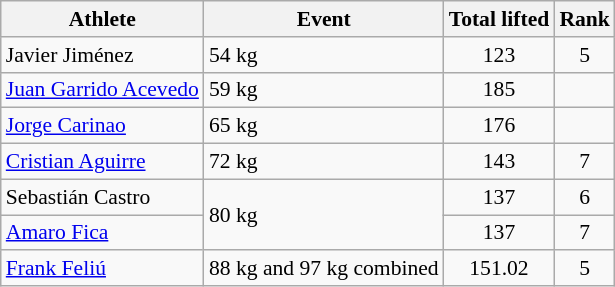<table class="wikitable" style="font-size:90%">
<tr>
<th>Athlete</th>
<th>Event</th>
<th>Total lifted</th>
<th>Rank</th>
</tr>
<tr align=center>
<td align=left>Javier Jiménez</td>
<td align=left>54 kg</td>
<td>123</td>
<td>5</td>
</tr>
<tr align=center>
<td align=left><a href='#'>Juan Garrido Acevedo</a></td>
<td align=left>59 kg</td>
<td>185</td>
<td></td>
</tr>
<tr align=center>
<td align=left><a href='#'>Jorge Carinao</a></td>
<td align=left>65 kg</td>
<td>176</td>
<td></td>
</tr>
<tr align=center>
<td align=left><a href='#'>Cristian Aguirre</a></td>
<td align=left>72 kg</td>
<td>143</td>
<td>7</td>
</tr>
<tr align=center>
<td align=left>Sebastián Castro</td>
<td rowspan="2" align=left>80 kg</td>
<td>137</td>
<td>6</td>
</tr>
<tr align=center>
<td align=left><a href='#'>Amaro Fica</a></td>
<td>137</td>
<td>7</td>
</tr>
<tr align=center>
<td align=left><a href='#'>Frank Feliú</a></td>
<td align=left>88 kg and 97 kg combined</td>
<td>151.02</td>
<td>5</td>
</tr>
</table>
